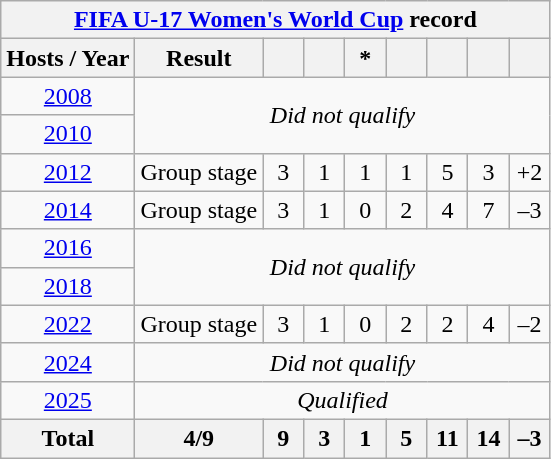<table class="wikitable" style="text-align: center;">
<tr>
<th colspan="9"><a href='#'>FIFA U-17 Women's World Cup</a> record</th>
</tr>
<tr>
<th>Hosts / Year</th>
<th>Result</th>
<th width=20></th>
<th width=20></th>
<th width=20>*</th>
<th width=20></th>
<th width=20></th>
<th width=20></th>
<th width=20></th>
</tr>
<tr>
<td> <a href='#'>2008</a></td>
<td colspan=8 rowspan=2><em>Did not qualify</em></td>
</tr>
<tr>
<td> <a href='#'>2010</a></td>
</tr>
<tr>
<td> <a href='#'>2012</a></td>
<td>Group stage</td>
<td>3</td>
<td>1</td>
<td>1</td>
<td>1</td>
<td>5</td>
<td>3</td>
<td>+2</td>
</tr>
<tr>
<td> <a href='#'>2014</a></td>
<td>Group stage</td>
<td>3</td>
<td>1</td>
<td>0</td>
<td>2</td>
<td>4</td>
<td>7</td>
<td>–3</td>
</tr>
<tr>
<td> <a href='#'>2016</a></td>
<td colspan=8 rowspan=2><em>Did not qualify</em></td>
</tr>
<tr>
<td> <a href='#'>2018</a></td>
</tr>
<tr>
<td> <a href='#'>2022</a></td>
<td>Group stage</td>
<td>3</td>
<td>1</td>
<td>0</td>
<td>2</td>
<td>2</td>
<td>4</td>
<td>–2</td>
</tr>
<tr>
<td> <a href='#'>2024</a></td>
<td colspan=8><em>Did not qualify</em></td>
</tr>
<tr>
<td> <a href='#'>2025</a></td>
<td colspan=8><em>Qualified</em></td>
</tr>
<tr>
<th>Total</th>
<th>4/9</th>
<th>9</th>
<th>3</th>
<th>1</th>
<th>5</th>
<th>11</th>
<th>14</th>
<th>–3</th>
</tr>
</table>
